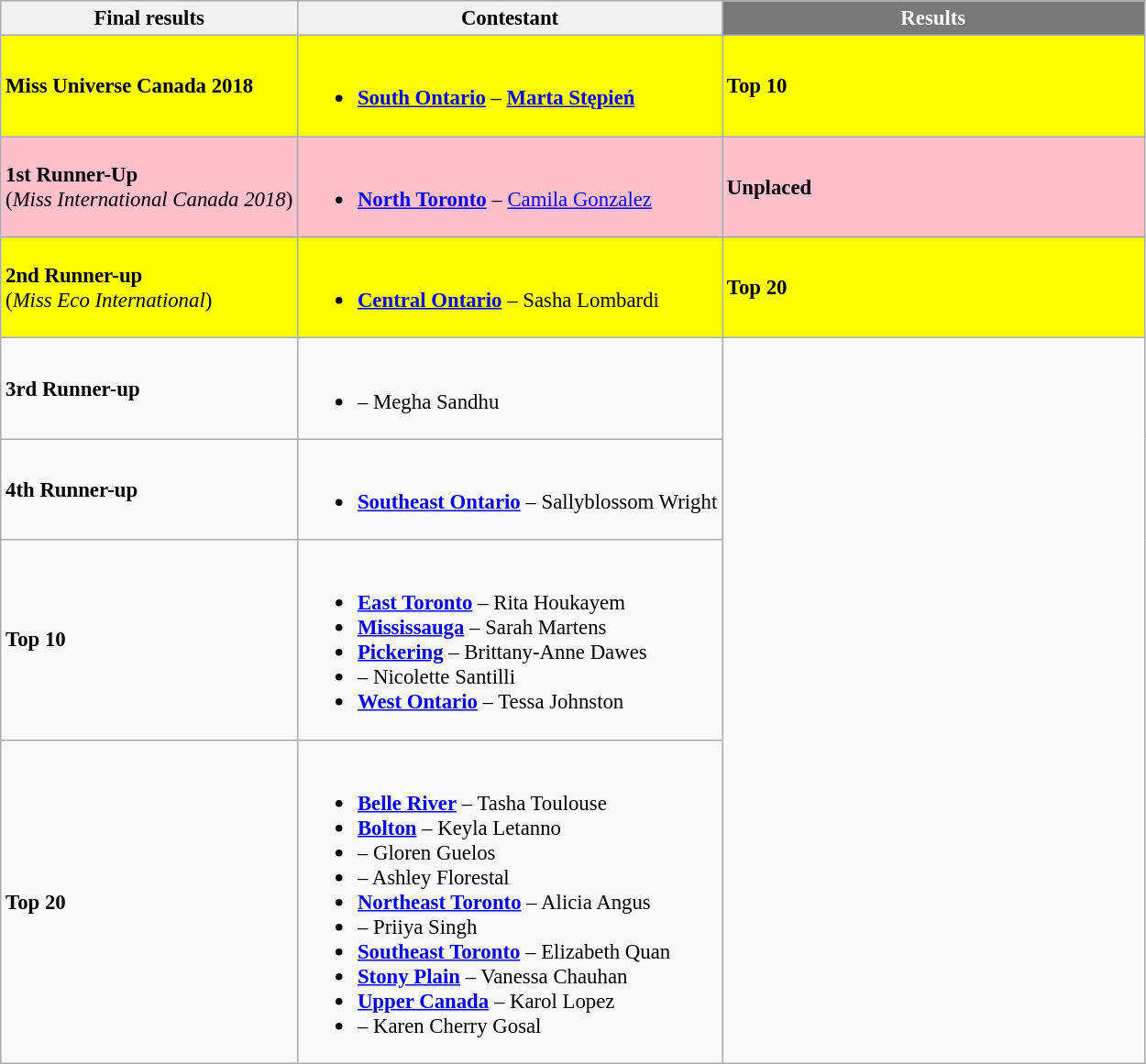<table class="wikitable sortable" style="font-size: 95%;">
<tr>
<th>Final results</th>
<th>Contestant</th>
<th width="300" style="background-color:#787878;color:#FFFFFF;">Results</th>
</tr>
<tr style="background:yellow;">
<td><strong>Miss Universe Canada 2018</strong></td>
<td><br><ul><li><strong> <a href='#'>South Ontario</a></strong> – <strong><a href='#'>Marta Stępień</a></strong></li></ul></td>
<td><strong>Top 10</strong></td>
</tr>
<tr style="background:pink;">
<td><strong>1st Runner-Up</strong><br> (<em>Miss International Canada 2018</em>)</td>
<td><br><ul><li><strong> <a href='#'>North Toronto</a></strong> – <a href='#'>Camila Gonzalez</a></li></ul></td>
<td><strong>Unplaced</strong></td>
</tr>
<tr style="background:yellow;">
<td><strong>2nd Runner-up</strong><br> (<em>Miss Eco International</em>)</td>
<td><br><ul><li><strong> <a href='#'>Central Ontario</a></strong> – Sasha Lombardi</li></ul></td>
<td><strong>Top 20</strong></td>
</tr>
<tr>
<td><strong>3rd Runner-up</strong></td>
<td><br><ul><li><strong></strong> – Megha Sandhu</li></ul></td>
</tr>
<tr>
<td><strong>4th Runner-up</strong></td>
<td><br><ul><li><strong> <a href='#'>Southeast Ontario</a></strong> – Sallyblossom Wright</li></ul></td>
</tr>
<tr>
<td><strong>Top 10</strong></td>
<td><br><ul><li><strong> <a href='#'>East Toronto</a></strong> – Rita Houkayem</li><li><strong> <a href='#'>Mississauga</a></strong> – Sarah Martens</li><li><strong> <a href='#'>Pickering</a></strong> – Brittany-Anne Dawes</li><li><strong></strong> – Nicolette Santilli</li><li><strong> <a href='#'>West Ontario</a></strong> – Tessa Johnston</li></ul></td>
</tr>
<tr>
<td><strong>Top 20</strong></td>
<td><br><ul><li><strong> <a href='#'>Belle River</a></strong> – Tasha Toulouse</li><li><strong> <a href='#'>Bolton</a></strong> – Keyla Letanno</li><li><strong></strong> – Gloren Guelos</li><li><strong></strong> – Ashley Florestal</li><li><strong> <a href='#'>Northeast Toronto</a></strong> – Alicia Angus</li><li><strong></strong> – Priiya Singh</li><li><strong> <a href='#'>Southeast Toronto</a></strong> – Elizabeth Quan</li><li><strong> <a href='#'>Stony Plain</a></strong> – Vanessa Chauhan</li><li><strong> <a href='#'>Upper Canada</a></strong> – Karol Lopez</li><li><strong></strong> – Karen Cherry Gosal</li></ul></td>
</tr>
</table>
